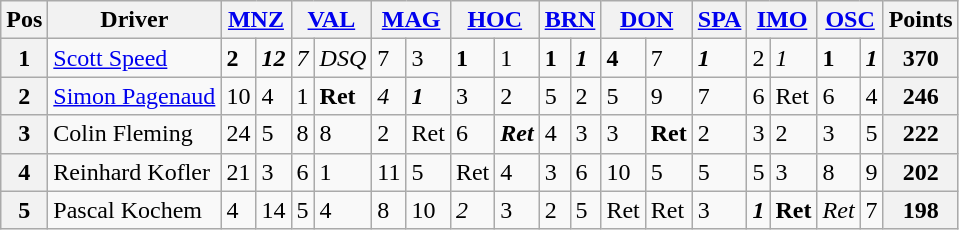<table class="wikitable">
<tr>
<th>Pos</th>
<th>Driver</th>
<th colspan="2"><a href='#'>MNZ</a></th>
<th colspan="2"><a href='#'>VAL</a></th>
<th colspan="2"><a href='#'>MAG</a></th>
<th colspan="2"><a href='#'>HOC</a></th>
<th colspan="2"><a href='#'>BRN</a></th>
<th colspan="2"><a href='#'>DON</a></th>
<th><a href='#'>SPA</a></th>
<th colspan="2"><a href='#'>IMO</a></th>
<th colspan="2"><a href='#'>OSC</a></th>
<th>Points</th>
</tr>
<tr>
<th>1</th>
<td><a href='#'>Scott Speed</a></td>
<td><strong>2</strong></td>
<td><strong><em>12</em></strong></td>
<td><em>7</em></td>
<td><em>DSQ</em></td>
<td>7</td>
<td>3</td>
<td><strong>1</strong></td>
<td>1</td>
<td><strong>1</strong></td>
<td><strong><em>1</em></strong></td>
<td><strong>4</strong></td>
<td>7</td>
<td><strong><em>1</em></strong></td>
<td>2</td>
<td><em>1</em></td>
<td><strong>1</strong></td>
<td><strong><em>1</em></strong></td>
<th>370</th>
</tr>
<tr>
<th>2</th>
<td><a href='#'>Simon Pagenaud</a></td>
<td>10</td>
<td>4</td>
<td>1</td>
<td><strong>Ret</strong></td>
<td><em>4</em></td>
<td><strong><em>1</em></strong></td>
<td>3</td>
<td>2</td>
<td>5</td>
<td>2</td>
<td>5</td>
<td>9</td>
<td>7</td>
<td>6</td>
<td>Ret</td>
<td>6</td>
<td>4</td>
<th>246</th>
</tr>
<tr>
<th>3</th>
<td>Colin Fleming</td>
<td>24</td>
<td>5</td>
<td>8</td>
<td>8</td>
<td>2</td>
<td>Ret</td>
<td>6</td>
<td><strong><em>Ret</em></strong></td>
<td>4</td>
<td>3</td>
<td>3</td>
<td><strong>Ret</strong></td>
<td>2</td>
<td>3</td>
<td>2</td>
<td>3</td>
<td>5</td>
<th>222</th>
</tr>
<tr>
<th>4</th>
<td>Reinhard Kofler</td>
<td>21</td>
<td>3</td>
<td>6</td>
<td>1</td>
<td>11</td>
<td>5</td>
<td>Ret</td>
<td>4</td>
<td>3</td>
<td>6</td>
<td>10</td>
<td>5</td>
<td>5</td>
<td>5</td>
<td>3</td>
<td>8</td>
<td>9</td>
<th>202</th>
</tr>
<tr>
<th>5</th>
<td>Pascal Kochem</td>
<td>4</td>
<td>14</td>
<td>5</td>
<td>4</td>
<td>8</td>
<td>10</td>
<td><em>2</em></td>
<td>3</td>
<td>2</td>
<td>5</td>
<td>Ret</td>
<td>Ret</td>
<td>3</td>
<td><strong><em>1</em></strong></td>
<td><strong>Ret</strong></td>
<td><em>Ret</em></td>
<td>7</td>
<th>198</th>
</tr>
</table>
